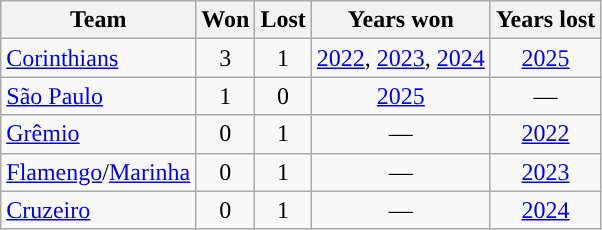<table class="wikitable" style="text-align:center">
<tr>
<th>Team</th>
<th>Won</th>
<th>Lost</th>
<th class="unsortable">Years won</th>
<th class="unsortable">Years lost</th>
</tr>
<tr>
<td align=left><a href='#'>Corinthians</a></td>
<td>3</td>
<td>1</td>
<td><a href='#'>2022</a>, <a href='#'>2023</a>, <a href='#'>2024</a></td>
<td><a href='#'>2025</a></td>
</tr>
<tr>
<td align=left><a href='#'>São Paulo</a></td>
<td>1</td>
<td>0</td>
<td><a href='#'>2025</a></td>
<td>—</td>
</tr>
<tr>
<td align=left><a href='#'>Grêmio</a></td>
<td>0</td>
<td>1</td>
<td>—</td>
<td><a href='#'>2022</a></td>
</tr>
<tr>
<td align=left><a href='#'>Flamengo</a>/<a href='#'>Marinha</a></td>
<td>0</td>
<td>1</td>
<td>—</td>
<td><a href='#'>2023</a></td>
</tr>
<tr>
<td align=left><a href='#'>Cruzeiro</a></td>
<td>0</td>
<td>1</td>
<td>—</td>
<td><a href='#'>2024</a></td>
</tr>
</table>
